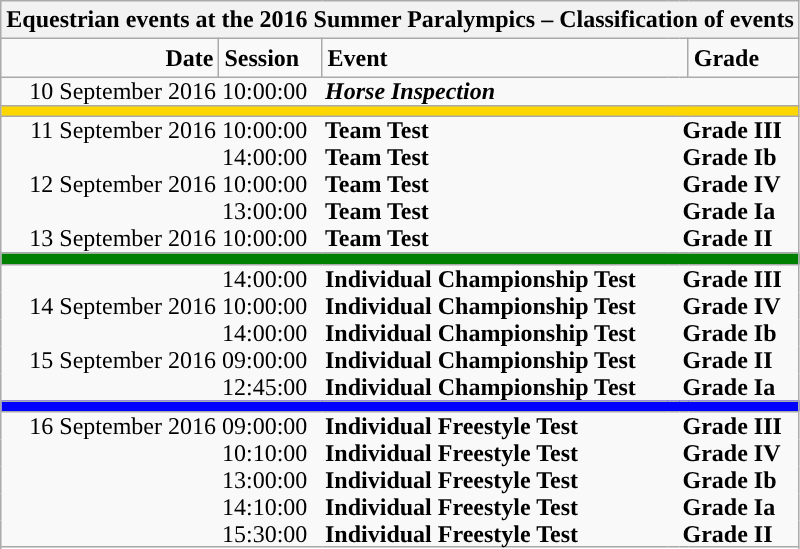<table class="wikitable">
<tr>
<th colspan="6">Equestrian events at the 2016 Summer Paralympics – Classification of events</th>
</tr>
<tr>
<td align=right><strong>Date</strong></td>
<td><strong>Session</strong></td>
<td colspan="3"><strong>Event</strong></td>
<td><strong>Grade</strong></td>
</tr>
<tr>
<td align=right style="border:none;padding-top:0cm;padding-bottom:0cm;padding-left:0.053cm;padding-right:0.053cm;">10 September 2016</td>
<td style="border:none;padding-top:0cm;padding-bottom:0cm;padding-left:0.053cm;padding-right:0.053cm;">10:00:00</td>
<td style="border:none;padding-top:0cm;padding-bottom:0cm;padding-left:0.053cm;padding-right:0.053cm;"><strong><em>Horse Inspection</em></strong></td>
<td style="border:none;padding-top:0cm;padding-bottom:0cm;padding-left:0.053cm;padding-right:0.053cm;"></td>
<td style="border:none;padding-top:0cm;padding-bottom:0cm;padding-left:0.053cm;padding-right:0.053cm;"></td>
<td style="border:none;padding-top:0cm;padding-bottom:0cm;padding-left:0.053cm;padding-right:0.053cm;"></td>
</tr>
<tr style="border:none;padding-top:0cm;padding-bottom:0cm;padding-left:0.053cm;padding-right:0.053cm;">
<td colspan="6" bgcolor="gold"></td>
</tr>
<tr>
<td colspan="5"  style="border:none;padding-top:0cm;padding-bottom:0cm;padding-left:0.053cm;padding-right:0.053cm;"></td>
<td style="border:none;padding-top:0cm;padding-bottom:0cm;padding-left:0.053cm;padding-right:0.053cm;"></td>
</tr>
<tr>
<td align=right style="border:none;padding-top:0cm;padding-bottom:0cm;padding-left:0.053cm;padding-right:0.053cm;">11 September 2016</td>
<td style="border:none;padding-top:0cm;padding-bottom:0cm;padding-left:0.053cm;padding-right:0.053cm;">10:00:00</td>
<td style="border:none;padding-top:0cm;padding-bottom:0cm;padding-left:0.053cm;padding-right:0.053cm;"><strong>Team Test</strong></td>
<td style="border:none;padding-top:0cm;padding-bottom:0cm;padding-left:0.053cm;padding-right:0.053cm;"></td>
<td colspan="2"  style="border:none;padding-top:0cm;padding-bottom:0cm;padding-left:0.053cm;padding-right:0.053cm;"><strong>Grade III</strong></td>
</tr>
<tr>
<td style="border:none;padding-top:0cm;padding-bottom:0cm;padding-left:0.053cm;padding-right:0.053cm;"></td>
<td style="border:none;padding-top:0cm;padding-bottom:0cm;padding-left:0.053cm;padding-right:0.053cm;">14:00:00</td>
<td style="border:none;padding-top:0cm;padding-bottom:0cm;padding-left:0.053cm;padding-right:0.053cm;"><strong>Team Test</strong></td>
<td style="border:none;padding-top:0cm;padding-bottom:0cm;padding-left:0.053cm;padding-right:0.053cm;"></td>
<td colspan="2"  style="border:none;padding-top:0cm;padding-bottom:0cm;padding-left:0.053cm;padding-right:0.053cm;"><strong>Grade Ib</strong></td>
</tr>
<tr>
<td align=right style="border:none;padding-top:0cm;padding-bottom:0cm;padding-left:0.053cm;padding-right:0.053cm;">12 September 2016</td>
<td style="border:none;padding-top:0cm;padding-bottom:0cm;padding-left:0.053cm;padding-right:0.053cm;">10:00:00</td>
<td style="border:none;padding-top:0cm;padding-bottom:0cm;padding-left:0.053cm;padding-right:0.053cm;"><strong>Team Test</strong></td>
<td style="border:none;padding-top:0cm;padding-bottom:0cm;padding-left:0.053cm;padding-right:0.053cm;"></td>
<td colspan="2"  style="border:none;padding-top:0cm;padding-bottom:0cm;padding-left:0.053cm;padding-right:0.053cm;"><strong>Grade IV</strong></td>
</tr>
<tr>
<td style="border:none;padding-top:0cm;padding-bottom:0cm;padding-left:0.053cm;padding-right:0.053cm;"></td>
<td style="border:none;padding-top:0cm;padding-bottom:0cm;padding-left:0.053cm;padding-right:0.053cm;">13:00:00</td>
<td style="border:none;padding-top:0cm;padding-bottom:0cm;padding-left:0.053cm;padding-right:0.053cm;"><strong>Team Test</strong></td>
<td style="border:none;padding-top:0cm;padding-bottom:0cm;padding-left:0.053cm;padding-right:0.053cm;"></td>
<td colspan="2"  style="border:none;padding-top:0cm;padding-bottom:0cm;padding-left:0.053cm;padding-right:0.053cm;"><strong>Grade Ia</strong></td>
</tr>
<tr>
<td align=right style="border:none;padding-top:0cm;padding-bottom:0cm;padding-left:0.053cm;padding-right:0.053cm;">13 September 2016</td>
<td style="border:none;padding-top:0cm;padding-bottom:0cm;padding-left:0.053cm;padding-right:0.053cm;">10:00:00</td>
<td style="border:none;padding-top:0cm;padding-bottom:0cm;padding-left:0.053cm;padding-right:0.053cm;"><strong>Team Test</strong></td>
<td style="border:none;padding-top:0cm;padding-bottom:0cm;padding-left:0.053cm;padding-right:0.053cm;"></td>
<td colspan="2"  style="border:none;padding-top:0cm;padding-bottom:0cm;padding-left:0.053cm;padding-right:0.053cm;"><strong>Grade II</strong></td>
</tr>
<tr style="border:none;padding-top:0cm;padding-bottom:0cm;padding-left:0.053cm;padding-right:0.053cm;bgcolor:green;">
<td colspan="6"  bgcolor="green"></td>
</tr>
<tr>
<td style="border:none;padding-top:0cm;padding-bottom:0cm;padding-left:0.053cm;padding-right:0.053cm;"></td>
<td style="border:none;padding-top:0cm;padding-bottom:0cm;padding-left:0.053cm;padding-right:0.053cm;">14:00:00</td>
<td colspan="2"  style="border:none;padding-top:0cm;padding-bottom:0cm;padding-left:0.053cm;padding-right:0.053cm;"><strong>Individual Championship Test</strong></td>
<td colspan="2"  style="border:none;padding-top:0cm;padding-bottom:0cm;padding-left:0.053cm;padding-right:0.053cm;"><strong>Grade III</strong></td>
</tr>
<tr>
<td align=right style="border:none;padding-top:0cm;padding-bottom:0cm;padding-left:0.053cm;padding-right:0.053cm;">14 September 2016</td>
<td style="border:none;padding-top:0cm;padding-bottom:0cm;padding-left:0.053cm;padding-right:0.053cm;">10:00:00</td>
<td colspan="2"  style="border:none;padding-top:0cm;padding-bottom:0cm;padding-left:0.053cm;padding-right:0.053cm;"><strong>Individual Championship Test</strong></td>
<td colspan="2"  style="border:none;padding-top:0cm;padding-bottom:0cm;padding-left:0.053cm;padding-right:0.053cm;"><strong>Grade IV</strong></td>
</tr>
<tr>
<td style="border:none;padding-top:0cm;padding-bottom:0cm;padding-left:0.053cm;padding-right:0.053cm;"></td>
<td style="border:none;padding-top:0cm;padding-bottom:0cm;padding-left:0.053cm;padding-right:0.053cm;">14:00:00</td>
<td colspan="2"  style="border:none;padding-top:0cm;padding-bottom:0cm;padding-left:0.053cm;padding-right:0.053cm;"><strong>Individual Championship Test</strong></td>
<td colspan="2"  style="border:none;padding-top:0cm;padding-bottom:0cm;padding-left:0.053cm;padding-right:0.053cm;"><strong>Grade Ib</strong></td>
</tr>
<tr>
<td align=right style="border:none;padding-top:0cm;padding-bottom:0cm;padding-left:0.053cm;padding-right:0.053cm;">15 September 2016</td>
<td style="border:none;padding-top:0cm;padding-bottom:0cm;padding-left:0.053cm;padding-right:0.053cm;">09:00:00</td>
<td colspan="2"  style="border:none;padding-top:0cm;padding-bottom:0cm;padding-left:0.053cm;padding-right:0.053cm;"><strong>Individual Championship Test</strong></td>
<td colspan="2"  style="border:none;padding-top:0cm;padding-bottom:0cm;padding-left:0.053cm;padding-right:0.053cm;"><strong>Grade II</strong></td>
</tr>
<tr>
<td style="border:none;padding-top:0cm;padding-bottom:0cm;padding-left:0.053cm;padding-right:0.053cm;"></td>
<td style="border:none;padding-top:0cm;padding-bottom:0cm;padding-left:0.053cm;padding-right:0.053cm;">12:45:00</td>
<td colspan="2"  style="border:none;padding-top:0cm;padding-bottom:0cm;padding-left:0.053cm;padding-right:0.053cm;"><strong>Individual Championship Test</strong></td>
<td colspan="2"  style="border:none;padding-top:0cm;padding-bottom:0cm;padding-left:0.053cm;padding-right:0.053cm;"><strong>Grade Ia</strong></td>
</tr>
<tr style="border:none;padding-top:0cm;padding-bottom:0cm;padding-left:0.053cm;padding-right:0.053cm;bgcolor:green;">
<td colspan="6"  bgcolor="blue"></td>
</tr>
<tr>
<td align=right style="border:none;padding-top:0cm;padding-bottom:0cm;padding-left:0.053cm;padding-right:0.053cm;">16 September 2016</td>
<td style="border:none;padding-top:0cm;padding-bottom:0cm;padding-left:0.053cm;padding-right:0.053cm;">09:00:00</td>
<td colspan="2"  style="border:none;padding-top:0cm;padding-bottom:0cm;padding-left:0.053cm;padding-right:0.053cm;"><strong>Individual Freestyle Test</strong></td>
<td colspan="2"  style="border:none;padding-top:0cm;padding-bottom:0cm;padding-left:0.053cm;padding-right:0.053cm;"><strong>Grade III</strong></td>
</tr>
<tr>
<td style="border:none;padding-top:0cm;padding-bottom:0cm;padding-left:0.053cm;padding-right:0.053cm;"></td>
<td style="border:none;padding-top:0cm;padding-bottom:0cm;padding-left:0.053cm;padding-right:0.053cm;">10:10:00</td>
<td colspan="2"  style="border:none;padding-top:0cm;padding-bottom:0cm;padding-left:0.053cm;padding-right:0.053cm;"><strong>Individual Freestyle Test</strong></td>
<td colspan="2"  style="border:none;padding-top:0cm;padding-bottom:0cm;padding-left:0.053cm;padding-right:0.053cm;"><strong>Grade IV</strong></td>
</tr>
<tr>
<td style="border:none;padding-top:0cm;padding-bottom:0cm;padding-left:0.053cm;padding-right:0.053cm;"></td>
<td style="border:none;padding-top:0cm;padding-bottom:0cm;padding-left:0.053cm;padding-right:0.053cm;">13:00:00</td>
<td colspan="2"  style="border:none;padding-top:0cm;padding-bottom:0cm;padding-left:0.053cm;padding-right:0.053cm;"><strong>Individual Freestyle Test</strong></td>
<td colspan="2"  style="border:none;padding-top:0cm;padding-bottom:0cm;padding-left:0.053cm;padding-right:0.053cm;"><strong>Grade Ib</strong></td>
</tr>
<tr>
<td style="border:none;padding-top:0cm;padding-bottom:0cm;padding-left:0.053cm;padding-right:0.053cm;"></td>
<td style="border:none;padding-top:0cm;padding-bottom:0cm;padding-left:0.053cm;padding-right:0.053cm;">14:10:00</td>
<td colspan="2"  style="border:none;padding-top:0cm;padding-bottom:0cm;padding-left:0.053cm;padding-right:0.053cm;"><strong>Individual Freestyle Test</strong></td>
<td colspan="2"  style="border:none;padding-top:0cm;padding-bottom:0cm;padding-left:0.053cm;padding-right:0.053cm;"><strong>Grade Ia</strong></td>
</tr>
<tr>
<td style="border:none;padding-top:0cm;padding-bottom:0cm;padding-left:0.053cm;padding-right:0.053cm;"></td>
<td style="border:none;padding-top:0cm;padding-bottom:0cm;padding-left:0.053cm;padding-right:0.053cm;">15:30:00</td>
<td colspan="2"  style="border:none;padding-top:0cm;padding-bottom:0cm;padding-left:0.053cm;padding-right:0.053cm;"><strong>Individual Freestyle Test</strong></td>
<td colspan="2"  style="border:none;padding-top:0cm;padding-bottom:0cm;padding-left:0.053cm;padding-right:0.053cm;"><strong>Grade II</strong></td>
</tr>
<tr>
<td colspan="5"  style="border:none;padding-top:0cm;padding-bottom:0cm;padding-left:0.053cm;padding-right:0.053cm;"></td>
<td style="border:none;padding-top:0cm;padding-bottom:0cm;padding-left:0.053cm;padding-right:0.053cm;"></td>
</tr>
<tr>
</tr>
</table>
